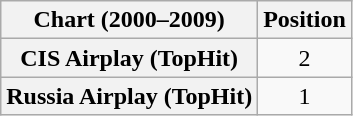<table class="wikitable sortable plainrowheaders" style="text-align:center">
<tr>
<th scope="col">Chart (2000–2009)</th>
<th scope="col">Position</th>
</tr>
<tr>
<th scope="row">CIS Airplay (TopHit)</th>
<td>2</td>
</tr>
<tr>
<th scope="row">Russia Airplay (TopHit)</th>
<td>1</td>
</tr>
</table>
